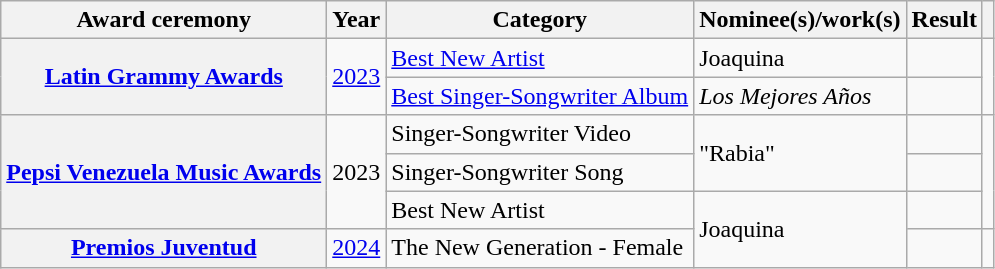<table class="wikitable sortable plainrowheaders">
<tr>
<th scope="col">Award ceremony</th>
<th scope="col">Year</th>
<th scope="col">Category</th>
<th scope="col">Nominee(s)/work(s)</th>
<th scope="col">Result</th>
<th scope="col" class="unsortable"></th>
</tr>
<tr>
<th rowspan="2" scope="row"><a href='#'>Latin Grammy Awards</a></th>
<td rowspan="2"><a href='#'>2023</a></td>
<td><a href='#'>Best New Artist</a></td>
<td>Joaquina</td>
<td></td>
<td rowspan="2" style="text-align:center"></td>
</tr>
<tr>
<td><a href='#'>Best Singer-Songwriter Album</a></td>
<td><em>Los Mejores Años</em></td>
<td></td>
</tr>
<tr>
<th rowspan="3" scope="row"><a href='#'>Pepsi Venezuela Music Awards</a></th>
<td rowspan="3">2023</td>
<td>Singer-Songwriter Video</td>
<td rowspan="2">"Rabia"</td>
<td></td>
<td rowspan="3" style="text-align:center;"></td>
</tr>
<tr>
<td>Singer-Songwriter Song</td>
<td></td>
</tr>
<tr>
<td>Best New Artist</td>
<td rowspan="2">Joaquina</td>
<td></td>
</tr>
<tr>
<th scope="row"><a href='#'>Premios Juventud</a></th>
<td><a href='#'>2024</a></td>
<td>The New Generation - Female</td>
<td></td>
<td style="text-align:center;"></td>
</tr>
</table>
